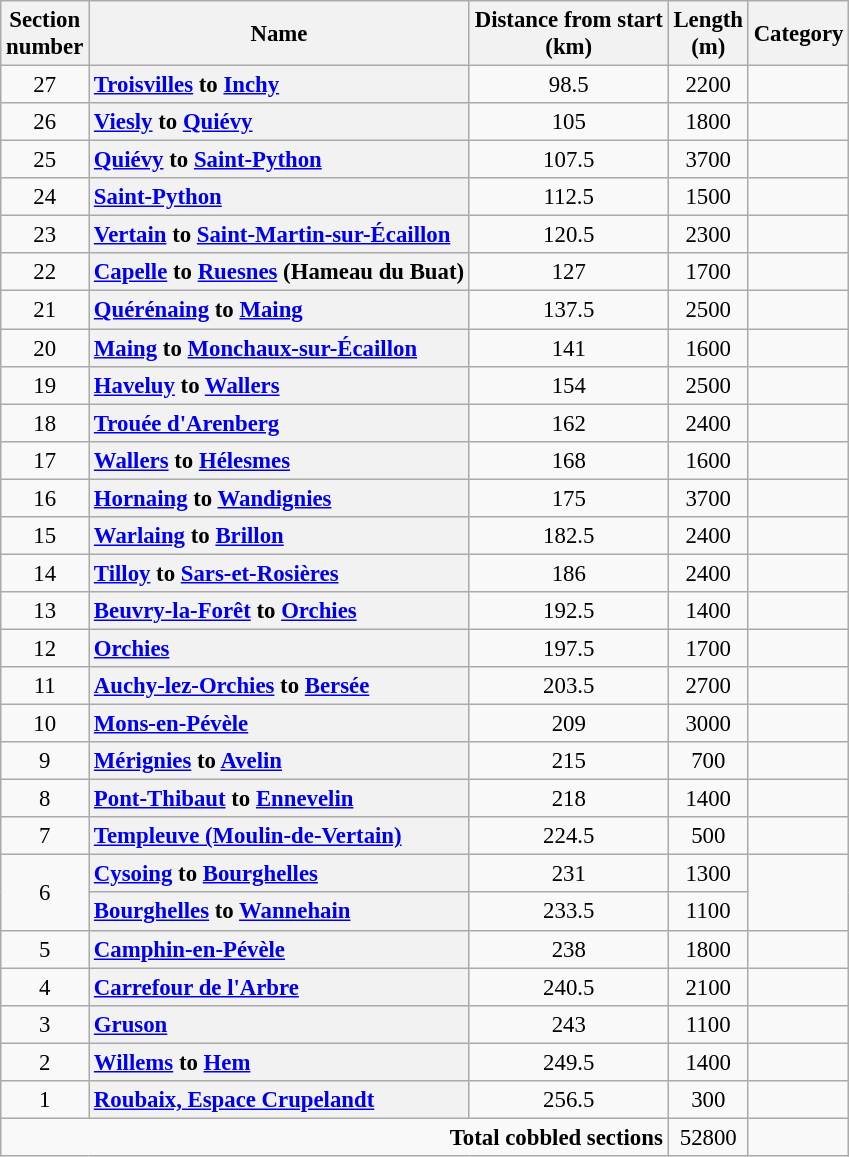<table class="wikitable plainrowheaders" style="text-align:center; font-size:95%;">
<tr>
<th scope=col>Section<br>number</th>
<th scope=col>Name</th>
<th scope=col>Distance from start<br>(km)</th>
<th scope=col>Length<br>(m)</th>
<th scope=col>Category</th>
</tr>
<tr>
<td>27</td>
<th scope=row style="text-align:left;"><a href='#'>Troisvilles</a> to <a href='#'>Inchy</a></th>
<td>98.5</td>
<td>2200</td>
<td></td>
</tr>
<tr>
<td>26</td>
<th scope=row style="text-align:left;"><a href='#'>Viesly</a> to <a href='#'>Quiévy</a></th>
<td>105</td>
<td>1800</td>
<td></td>
</tr>
<tr>
<td>25</td>
<th scope=row style="text-align:left;"><a href='#'>Quiévy</a> to <a href='#'>Saint-Python</a></th>
<td>107.5</td>
<td>3700</td>
<td></td>
</tr>
<tr>
<td>24</td>
<th scope=row style="text-align:left;"><a href='#'>Saint-Python</a></th>
<td>112.5</td>
<td>1500</td>
<td></td>
</tr>
<tr>
<td>23</td>
<th scope=row style="text-align:left;"><a href='#'>Vertain</a> to <a href='#'>Saint-Martin-sur-Écaillon</a></th>
<td>120.5</td>
<td>2300</td>
<td></td>
</tr>
<tr>
<td>22</td>
<th scope=row style="text-align:left;"><a href='#'>Capelle</a> to <a href='#'>Ruesnes</a> (Hameau du Buat)</th>
<td>127</td>
<td>1700</td>
<td></td>
</tr>
<tr>
<td>21</td>
<th scope=row style="text-align:left;"><a href='#'>Quérénaing</a> to <a href='#'>Maing</a></th>
<td>137.5</td>
<td>2500</td>
<td></td>
</tr>
<tr>
<td>20</td>
<th scope=row style="text-align:left;"><a href='#'>Maing</a> to <a href='#'>Monchaux-sur-Écaillon</a></th>
<td>141</td>
<td>1600</td>
<td></td>
</tr>
<tr>
<td>19</td>
<th scope=row style="text-align:left;"><a href='#'>Haveluy</a> to <a href='#'>Wallers</a></th>
<td>154</td>
<td>2500</td>
<td></td>
</tr>
<tr>
<td>18</td>
<th scope=row style="text-align:left;"><a href='#'>Trouée d'Arenberg</a></th>
<td>162</td>
<td>2400</td>
<td></td>
</tr>
<tr>
<td>17</td>
<th scope=row style="text-align:left;"><a href='#'>Wallers</a> to <a href='#'>Hélesmes</a></th>
<td>168</td>
<td>1600</td>
<td></td>
</tr>
<tr>
<td>16</td>
<th scope=row style="text-align:left;"><a href='#'>Hornaing</a> to <a href='#'>Wandignies</a></th>
<td>175</td>
<td>3700</td>
<td></td>
</tr>
<tr>
<td>15</td>
<th scope=row style="text-align:left;"><a href='#'>Warlaing</a> to <a href='#'>Brillon</a></th>
<td>182.5</td>
<td>2400</td>
<td></td>
</tr>
<tr>
<td>14</td>
<th scope=row style="text-align:left;"><a href='#'>Tilloy</a> to <a href='#'>Sars-et-Rosières</a></th>
<td>186</td>
<td>2400</td>
<td></td>
</tr>
<tr>
<td>13</td>
<th scope=row style="text-align:left;"><a href='#'>Beuvry-la-Forêt</a> to <a href='#'>Orchies</a></th>
<td>192.5</td>
<td>1400</td>
<td></td>
</tr>
<tr>
<td>12</td>
<th scope=row style="text-align:left;"><a href='#'>Orchies</a></th>
<td>197.5</td>
<td>1700</td>
<td></td>
</tr>
<tr>
<td>11</td>
<th scope=row style="text-align:left;"><a href='#'>Auchy-lez-Orchies</a> to <a href='#'>Bersée</a></th>
<td>203.5</td>
<td>2700</td>
<td></td>
</tr>
<tr>
<td>10</td>
<th scope=row style="text-align:left;"><a href='#'>Mons-en-Pévèle</a></th>
<td>209</td>
<td>3000</td>
<td></td>
</tr>
<tr>
<td>9</td>
<th scope=row style="text-align:left;"><a href='#'>Mérignies</a> to <a href='#'>Avelin</a></th>
<td>215</td>
<td>700</td>
<td></td>
</tr>
<tr>
<td>8</td>
<th scope=row style="text-align:left;"><a href='#'>Pont-Thibaut</a> to <a href='#'>Ennevelin</a></th>
<td>218</td>
<td>1400</td>
<td></td>
</tr>
<tr>
<td>7</td>
<th scope=row style="text-align:left;"><a href='#'>Templeuve (Moulin-de-Vertain)</a></th>
<td>224.5</td>
<td>500</td>
<td></td>
</tr>
<tr>
<td rowspan="2">6</td>
<th scope=row style="text-align:left;"><a href='#'>Cysoing</a> to <a href='#'>Bourghelles</a></th>
<td>231</td>
<td>1300</td>
<td rowspan="2"></td>
</tr>
<tr>
<th scope=row style="text-align:left;"><a href='#'>Bourghelles</a> to <a href='#'>Wannehain</a></th>
<td>233.5</td>
<td>1100</td>
</tr>
<tr>
<td>5</td>
<th scope=row style="text-align:left;"><a href='#'>Camphin-en-Pévèle</a></th>
<td>238</td>
<td>1800</td>
<td></td>
</tr>
<tr>
<td>4</td>
<th scope=row style="text-align:left;"><a href='#'>Carrefour de l'Arbre</a></th>
<td>240.5</td>
<td>2100</td>
<td></td>
</tr>
<tr>
<td>3</td>
<th scope=row style="text-align:left;"><a href='#'>Gruson</a></th>
<td>243</td>
<td>1100</td>
<td></td>
</tr>
<tr>
<td>2</td>
<th scope=row style="text-align:left;"><a href='#'>Willems</a> to <a href='#'>Hem</a></th>
<td>249.5</td>
<td>1400</td>
<td></td>
</tr>
<tr>
<td>1</td>
<th scope=row style="text-align:left;"><a href='#'>Roubaix, Espace Crupelandt</a></th>
<td>256.5</td>
<td>300</td>
<td></td>
</tr>
<tr>
<td style="text-align:right;" colspan=3><strong>Total cobbled sections</strong></td>
<td>52800</td>
<td></td>
</tr>
</table>
